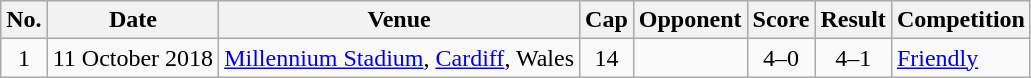<table class="wikitable sortable">
<tr>
<th scope="col">No.</th>
<th scope="col">Date</th>
<th scope="col">Venue</th>
<th scope="col">Cap</th>
<th scope="col">Opponent</th>
<th scope="col">Score</th>
<th scope="col">Result</th>
<th scope="col">Competition</th>
</tr>
<tr>
<td align="center">1</td>
<td>11 October 2018</td>
<td><a href='#'>Millennium Stadium</a>, <a href='#'>Cardiff</a>, Wales</td>
<td align="center">14</td>
<td></td>
<td align="center">4–0</td>
<td align="center">4–1</td>
<td><a href='#'>Friendly</a></td>
</tr>
</table>
